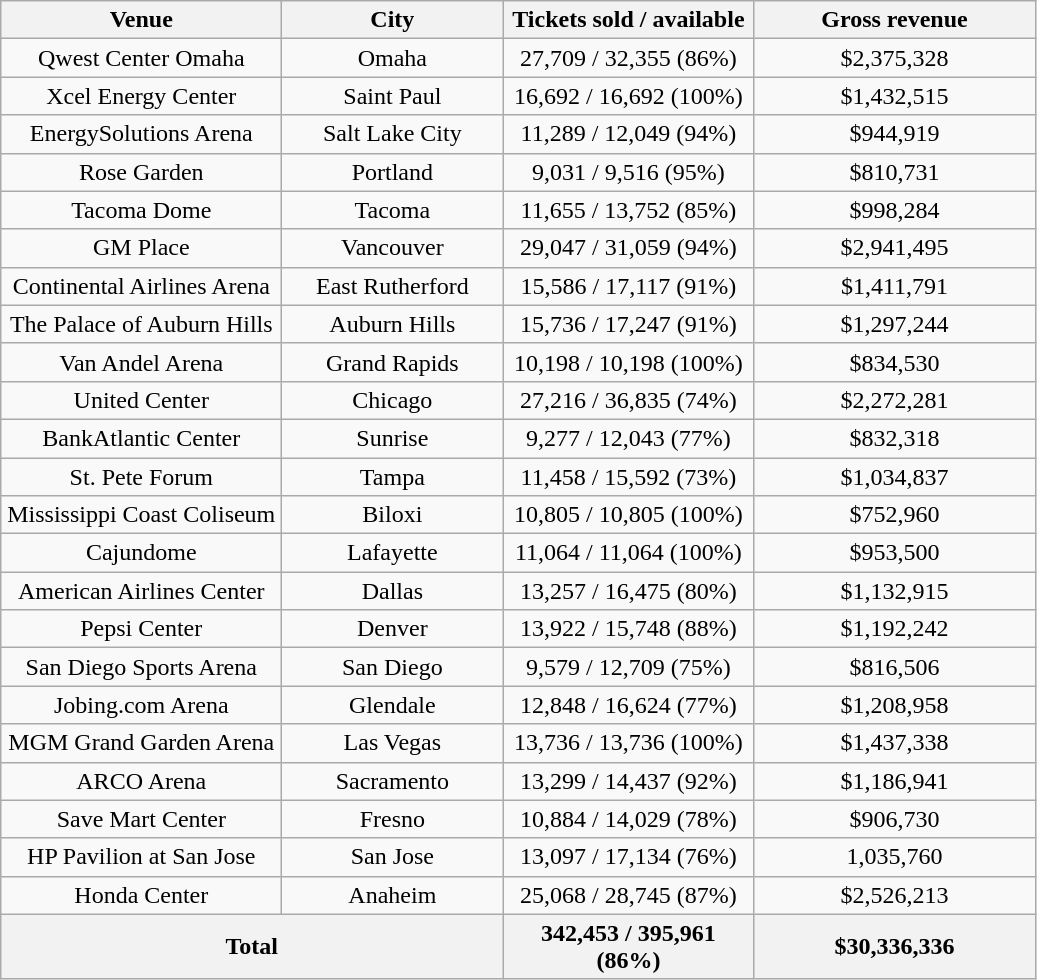<table class="wikitable" style="text-align:center;">
<tr>
<th width="180">Venue</th>
<th width="140">City</th>
<th width="160">Tickets sold / available</th>
<th width="180">Gross revenue</th>
</tr>
<tr>
<td>Qwest Center Omaha</td>
<td>Omaha</td>
<td>27,709 / 32,355 (86%)</td>
<td>$2,375,328 </td>
</tr>
<tr>
<td>Xcel Energy Center</td>
<td>Saint Paul</td>
<td>16,692 / 16,692 (100%)</td>
<td>$1,432,515 </td>
</tr>
<tr>
<td>EnergySolutions Arena</td>
<td>Salt Lake City</td>
<td>11,289 / 12,049 (94%)</td>
<td>$944,919 </td>
</tr>
<tr>
<td>Rose Garden</td>
<td>Portland</td>
<td>9,031 / 9,516 (95%)</td>
<td>$810,731 </td>
</tr>
<tr>
<td>Tacoma Dome</td>
<td>Tacoma</td>
<td>11,655 / 13,752 (85%)</td>
<td>$998,284 </td>
</tr>
<tr>
<td>GM Place</td>
<td>Vancouver</td>
<td>29,047 / 31,059 (94%)</td>
<td>$2,941,495 </td>
</tr>
<tr>
<td>Continental Airlines Arena</td>
<td>East Rutherford</td>
<td>15,586 / 17,117 (91%)</td>
<td>$1,411,791</td>
</tr>
<tr>
<td>The Palace of Auburn Hills</td>
<td>Auburn Hills</td>
<td>15,736 / 17,247 (91%)</td>
<td>$1,297,244 </td>
</tr>
<tr>
<td>Van Andel Arena</td>
<td>Grand Rapids</td>
<td>10,198 / 10,198 (100%)</td>
<td>$834,530 </td>
</tr>
<tr>
<td>United Center</td>
<td>Chicago</td>
<td>27,216 / 36,835 (74%)</td>
<td>$2,272,281</td>
</tr>
<tr>
<td>BankAtlantic Center</td>
<td>Sunrise</td>
<td>9,277 / 12,043 (77%)</td>
<td>$832,318 </td>
</tr>
<tr>
<td>St. Pete Forum</td>
<td>Tampa</td>
<td>11,458 / 15,592 (73%)</td>
<td>$1,034,837 </td>
</tr>
<tr>
<td>Mississippi Coast Coliseum</td>
<td>Biloxi</td>
<td>10,805 / 10,805 (100%)</td>
<td>$752,960 </td>
</tr>
<tr>
<td>Cajundome</td>
<td>Lafayette</td>
<td>11,064 / 11,064 (100%)</td>
<td>$953,500 </td>
</tr>
<tr>
<td>American Airlines Center</td>
<td>Dallas</td>
<td>13,257 / 16,475 (80%)</td>
<td>$1,132,915 </td>
</tr>
<tr>
<td>Pepsi Center</td>
<td>Denver</td>
<td>13,922 / 15,748 (88%)</td>
<td>$1,192,242 </td>
</tr>
<tr>
<td>San Diego Sports Arena</td>
<td>San Diego</td>
<td>9,579 / 12,709 (75%)</td>
<td>$816,506 </td>
</tr>
<tr>
<td>Jobing.com Arena</td>
<td>Glendale</td>
<td>12,848 / 16,624 (77%)</td>
<td>$1,208,958 </td>
</tr>
<tr>
<td>MGM Grand Garden Arena</td>
<td>Las Vegas</td>
<td>13,736 / 13,736 (100%)</td>
<td>$1,437,338 </td>
</tr>
<tr>
<td>ARCO Arena</td>
<td>Sacramento</td>
<td>13,299 / 14,437 (92%)</td>
<td>$1,186,941 </td>
</tr>
<tr>
<td>Save Mart Center</td>
<td>Fresno</td>
<td>10,884 / 14,029 (78%)</td>
<td>$906,730 </td>
</tr>
<tr>
<td>HP Pavilion at San Jose</td>
<td>San Jose</td>
<td>13,097 / 17,134 (76%)</td>
<td>1,035,760 </td>
</tr>
<tr>
<td>Honda Center</td>
<td>Anaheim</td>
<td>25,068 / 28,745 (87%)</td>
<td>$2,526,213 </td>
</tr>
<tr>
<th colspan="2">Total</th>
<th>342,453 / 395,961 (86%)</th>
<th>$30,336,336</th>
</tr>
</table>
